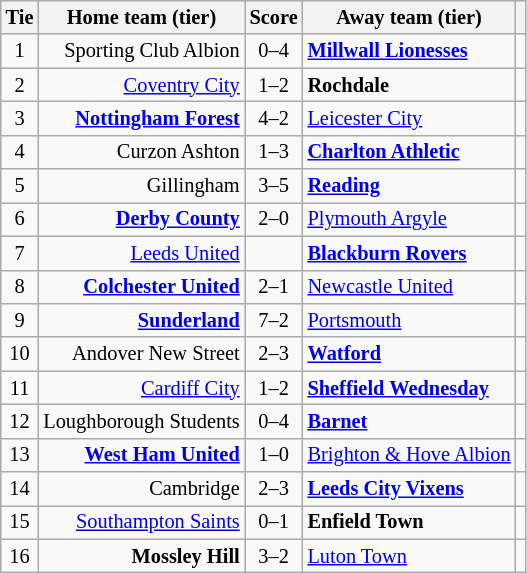<table class="wikitable" style="text-align:center; font-size:85%">
<tr>
<th>Tie</th>
<th>Home team (tier)</th>
<th>Score</th>
<th>Away team (tier)</th>
<th></th>
</tr>
<tr>
<td>1</td>
<td style="text-align: right;">Sporting Club Albion</td>
<td style="text-align: center;">0–4</td>
<td style="text-align: left;"><strong><a href='#'>Millwall Lionesses</a></strong></td>
<td></td>
</tr>
<tr>
<td>2</td>
<td style="text-align: right;"><a href='#'>Coventry City</a></td>
<td style="text-align: center;">1–2</td>
<td style="text-align: left;"><strong>Rochdale</strong></td>
<td></td>
</tr>
<tr>
<td>3</td>
<td style="text-align: right;"><strong><a href='#'>Nottingham Forest</a></strong></td>
<td style="text-align: center;">4–2</td>
<td style="text-align: left;"><a href='#'>Leicester City</a></td>
<td></td>
</tr>
<tr>
<td>4</td>
<td style="text-align: right;">Curzon Ashton</td>
<td style="text-align: center;">1–3</td>
<td style="text-align: left;"><strong><a href='#'>Charlton Athletic</a></strong></td>
<td></td>
</tr>
<tr>
<td>5</td>
<td style="text-align: right;">Gillingham</td>
<td style="text-align: center;">3–5</td>
<td style="text-align: left;"><strong><a href='#'>Reading</a></strong></td>
<td></td>
</tr>
<tr>
<td>6</td>
<td style="text-align: right;"><strong><a href='#'>Derby County</a></strong></td>
<td style="text-align: center;">2–0</td>
<td style="text-align: left;"><a href='#'>Plymouth Argyle</a></td>
<td></td>
</tr>
<tr>
<td>7</td>
<td style="text-align: right;"><a href='#'>Leeds United</a></td>
<td style="text-align: center;"></td>
<td style="text-align: left;"><strong><a href='#'>Blackburn Rovers</a></strong></td>
<td></td>
</tr>
<tr>
<td>8</td>
<td style="text-align: right;"><strong><a href='#'>Colchester United</a></strong></td>
<td style="text-align: center;">2–1</td>
<td style="text-align: left;"><a href='#'>Newcastle United</a></td>
<td></td>
</tr>
<tr>
<td>9</td>
<td style="text-align: right;"><strong><a href='#'>Sunderland</a></strong></td>
<td style="text-align: center;">7–2</td>
<td style="text-align: left;"><a href='#'>Portsmouth</a></td>
<td></td>
</tr>
<tr>
<td>10</td>
<td style="text-align: right;">Andover New Street</td>
<td style="text-align: center;">2–3</td>
<td style="text-align: left;"><strong><a href='#'>Watford</a></strong></td>
<td></td>
</tr>
<tr>
<td>11</td>
<td style="text-align: right;"><a href='#'>Cardiff City</a></td>
<td style="text-align: center;">1–2</td>
<td style="text-align: left;"><strong><a href='#'>Sheffield Wednesday</a></strong></td>
<td></td>
</tr>
<tr>
<td>12</td>
<td style="text-align: right;">Loughborough Students</td>
<td style="text-align: center;">0–4</td>
<td style="text-align: left;"><strong><a href='#'>Barnet</a></strong></td>
<td></td>
</tr>
<tr>
<td>13</td>
<td style="text-align: right;"><strong><a href='#'>West Ham United</a></strong></td>
<td style="text-align: center;">1–0</td>
<td style="text-align: left;"><a href='#'>Brighton & Hove Albion</a></td>
<td></td>
</tr>
<tr>
<td>14</td>
<td style="text-align: right;">Cambridge</td>
<td style="text-align: center;">2–3</td>
<td style="text-align: left;"><strong><a href='#'>Leeds City Vixens</a></strong></td>
<td></td>
</tr>
<tr>
<td>15</td>
<td style="text-align: right;"><a href='#'>Southampton Saints</a></td>
<td style="text-align: center;">0–1</td>
<td style="text-align: left;"><strong>Enfield Town</strong></td>
<td></td>
</tr>
<tr>
<td>16</td>
<td style="text-align: right;"><strong>Mossley Hill</strong></td>
<td style="text-align: center;">3–2</td>
<td style="text-align: left;"><a href='#'>Luton Town</a></td>
<td></td>
</tr>
</table>
